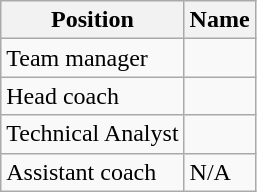<table class="wikitable">
<tr>
<th>Position</th>
<th>Name</th>
</tr>
<tr>
<td>Team manager</td>
<td></td>
</tr>
<tr>
<td>Head coach</td>
<td></td>
</tr>
<tr>
<td>Technical Analyst</td>
<td></td>
</tr>
<tr>
<td>Assistant coach</td>
<td>N/A</td>
</tr>
</table>
